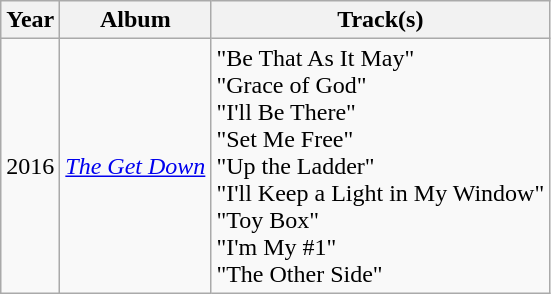<table class="wikitable">
<tr>
<th>Year</th>
<th>Album</th>
<th>Track(s)</th>
</tr>
<tr>
<td>2016</td>
<td><em><a href='#'>The Get Down</a></em></td>
<td>"Be That As It May"<br>"Grace of God"<br>"I'll Be There"<br>"Set Me Free"<br>"Up the Ladder"<br>"I'll Keep a Light in My Window"<br>"Toy Box"<br>"I'm My #1"<br>"The Other Side"</td>
</tr>
</table>
